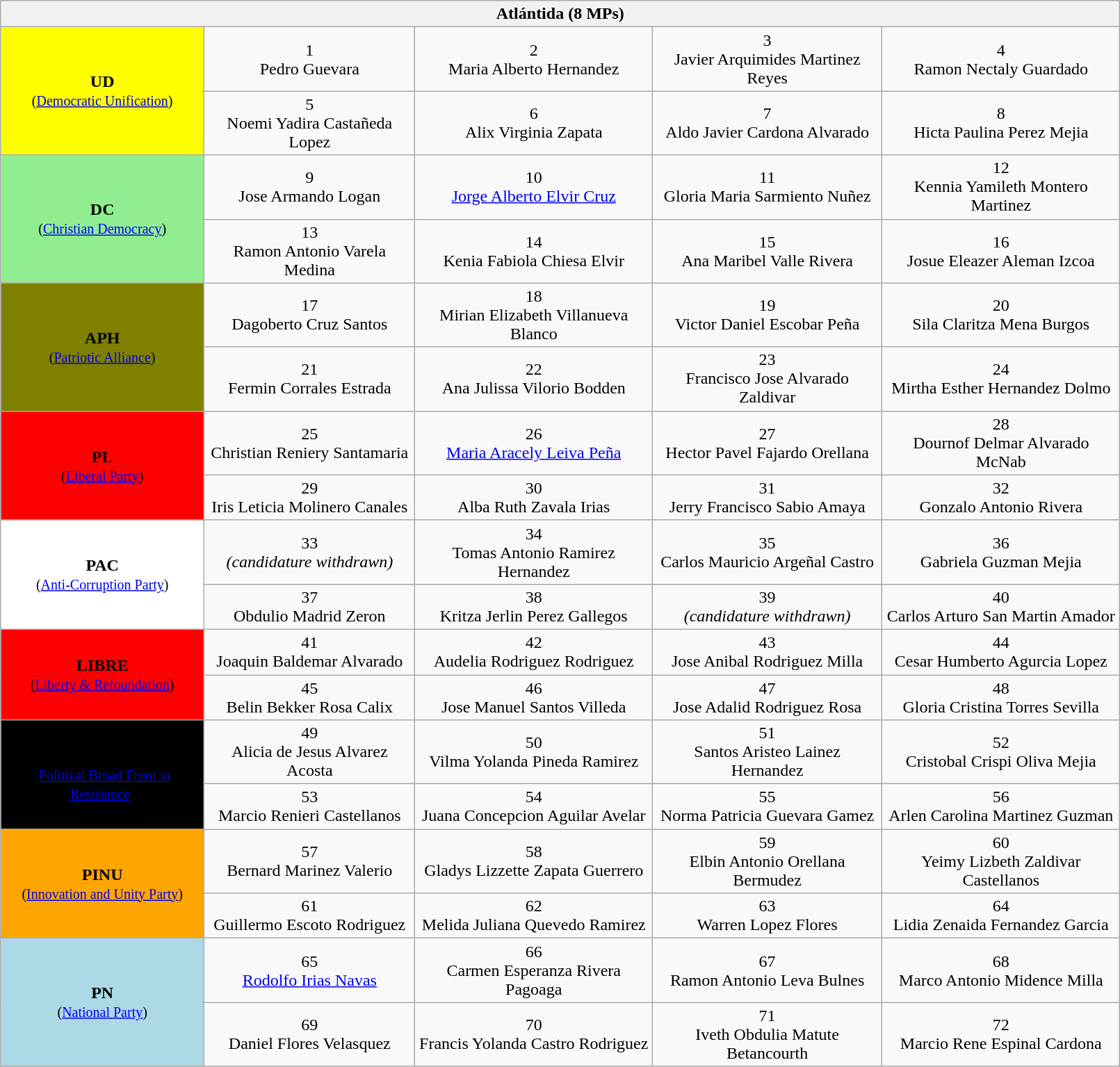<table class="wikitable" align="center" style="width: 85%">
<tr>
<th colspan=24>Atlántida (8 MPs)</th>
</tr>
<tr align="center">
<td bgcolor="yellow" rowspan=2><span><span><strong>UD</strong></span></span><br><small>(<a href='#'>Democratic Unification</a>)</small></td>
<td>1<br>Pedro Guevara</td>
<td>2<br>Maria Alberto Hernandez</td>
<td>3<br>Javier Arquimides Martinez Reyes</td>
<td>4<br>Ramon Nectaly Guardado</td>
</tr>
<tr align="center">
<td>5<br>Noemi Yadira Castañeda Lopez</td>
<td>6<br>Alix Virginia Zapata</td>
<td>7<br>Aldo Javier Cardona Alvarado</td>
<td>8<br>Hicta Paulina Perez Mejia</td>
</tr>
<tr align="center">
<td bgcolor="lightgreen" rowspan=2><span><span><strong>DC</strong></span></span><br><small>(<a href='#'>Christian Democracy</a>)</small></td>
<td>9<br>Jose Armando Logan</td>
<td>10<br><a href='#'>Jorge Alberto Elvir Cruz</a></td>
<td>11<br>Gloria Maria Sarmiento Nuñez</td>
<td>12<br>Kennia Yamileth Montero Martinez</td>
</tr>
<tr align="center">
<td>13<br>Ramon Antonio Varela Medina</td>
<td>14<br>Kenia Fabiola Chiesa Elvir</td>
<td>15<br>Ana Maribel Valle Rivera</td>
<td>16<br>Josue Eleazer Aleman Izcoa</td>
</tr>
<tr align="center">
<td bgcolor="olive" rowspan=2><span><span><strong>APH</strong></span></span><br><small>(<a href='#'>Patriotic Alliance</a>)</small></td>
<td>17<br>Dagoberto Cruz Santos</td>
<td>18<br>Mirian Elizabeth Villanueva Blanco</td>
<td>19<br>Victor Daniel Escobar Peña</td>
<td>20<br>Sila Claritza Mena Burgos</td>
</tr>
<tr align="center">
<td>21<br>Fermin Corrales Estrada</td>
<td>22<br>Ana Julissa Vilorio Bodden</td>
<td>23<br>Francisco Jose Alvarado Zaldivar</td>
<td>24<br>Mirtha Esther Hernandez Dolmo</td>
</tr>
<tr align="center">
<td bgcolor="red" rowspan=2><span><span><strong>PL</strong></span></span><br><small>(<a href='#'>Liberal Party</a>)</small></td>
<td>25<br>Christian Reniery Santamaria</td>
<td>26<br><a href='#'>Maria Aracely Leiva Peña</a></td>
<td>27<br>Hector Pavel Fajardo Orellana</td>
<td>28<br>Dournof Delmar Alvarado McNab</td>
</tr>
<tr align="center">
<td>29<br>Iris Leticia Molinero Canales</td>
<td>30<br>Alba Ruth Zavala Irias</td>
<td>31<br>Jerry Francisco Sabio Amaya</td>
<td>32<br>Gonzalo Antonio Rivera</td>
</tr>
<tr align="center">
<td bgcolor="white" rowspan=2><span><span><strong>PAC</strong></span></span><br><small>(<a href='#'>Anti-Corruption Party</a>)</small></td>
<td>33<br><em>(candidature withdrawn)</em></td>
<td>34<br>Tomas Antonio Ramirez Hernandez</td>
<td>35<br>Carlos Mauricio Argeñal Castro</td>
<td>36<br>Gabriela Guzman Mejia</td>
</tr>
<tr align="center">
<td>37<br>Obdulio Madrid Zeron</td>
<td>38<br>Kritza Jerlin Perez Gallegos</td>
<td>39<br><em>(candidature withdrawn)</em></td>
<td>40<br>Carlos Arturo San Martin Amador</td>
</tr>
<tr align="center">
<td bgcolor="red" rowspan=2><span><span><strong>LIBRE</strong></span></span><br><small>(<a href='#'>Liberty & Refoundation</a>)</small></td>
<td>41<br>Joaquin Baldemar Alvarado</td>
<td>42<br>Audelia Rodriguez Rodriguez</td>
<td>43<br>Jose Anibal Rodriguez Milla</td>
<td>44<br>Cesar Humberto Agurcia Lopez</td>
</tr>
<tr align="center">
<td>45<br>Belin Bekker Rosa Calix</td>
<td>46<br>Jose Manuel Santos Villeda</td>
<td>47<br>Jose Adalid Rodriguez Rosa</td>
<td>48<br>Gloria Cristina Torres Sevilla</td>
</tr>
<tr align="center">
<td bgcolor="black" rowspan=2><span><span><strong>FAPER</strong></span></span><br><small>(<a href='#'>Political Broad Front in Resistance</a>)</small></td>
<td>49<br>Alicia de Jesus Alvarez Acosta</td>
<td>50<br>Vilma Yolanda Pineda Ramirez</td>
<td>51<br>Santos Aristeo Lainez Hernandez</td>
<td>52<br>Cristobal Crispi Oliva Mejia</td>
</tr>
<tr align="center">
<td>53<br>Marcio Renieri Castellanos</td>
<td>54<br>Juana Concepcion Aguilar Avelar</td>
<td>55<br>Norma Patricia Guevara Gamez</td>
<td>56<br>Arlen Carolina Martinez Guzman</td>
</tr>
<tr align="center">
<td bgcolor="orange" rowspan=2><span><span><strong>PINU</strong></span></span><br><small>(<a href='#'>Innovation and Unity Party</a>)</small></td>
<td>57<br>Bernard Marinez Valerio</td>
<td>58<br>Gladys Lizzette Zapata Guerrero</td>
<td>59<br>Elbin Antonio Orellana Bermudez</td>
<td>60<br>Yeimy Lizbeth Zaldivar Castellanos</td>
</tr>
<tr align="center">
<td>61<br>Guillermo Escoto Rodriguez</td>
<td>62<br>Melida Juliana Quevedo Ramirez</td>
<td>63<br>Warren Lopez Flores</td>
<td>64<br>Lidia Zenaida Fernandez Garcia</td>
</tr>
<tr align="center">
<td bgcolor="lightblue" rowspan=2><span><span><strong>PN</strong></span></span><br><small>(<a href='#'>National Party</a>)</small></td>
<td>65<br><a href='#'>Rodolfo Irias Navas</a></td>
<td>66<br>Carmen Esperanza Rivera Pagoaga</td>
<td>67<br>Ramon Antonio Leva Bulnes</td>
<td>68<br>Marco Antonio Midence Milla</td>
</tr>
<tr align="center">
<td>69<br>Daniel Flores Velasquez</td>
<td>70<br>Francis Yolanda Castro Rodriguez</td>
<td>71<br>Iveth Obdulia Matute Betancourth</td>
<td>72<br>Marcio Rene Espinal Cardona</td>
</tr>
</table>
